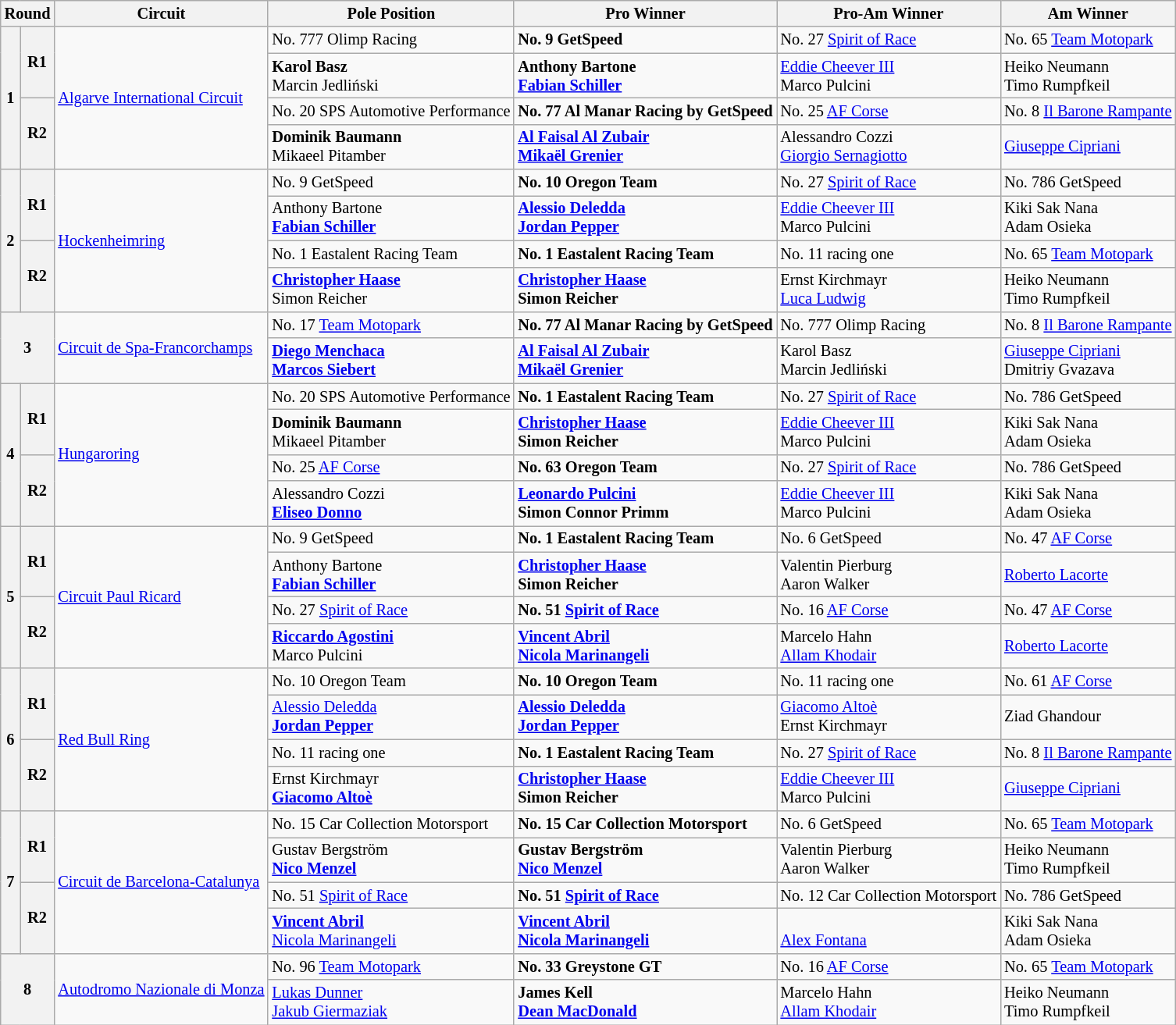<table class="wikitable" style="font-size: 85%;">
<tr>
<th colspan="2">Round</th>
<th>Circuit</th>
<th>Pole Position</th>
<th>Pro Winner</th>
<th>Pro-Am Winner</th>
<th>Am Winner</th>
</tr>
<tr>
<th rowspan="4">1</th>
<th rowspan="2">R1</th>
<td rowspan="4"> <a href='#'>Algarve International Circuit</a></td>
<td> No. 777 Olimp Racing</td>
<td><strong> No. 9 GetSpeed</strong></td>
<td> No. 27 <a href='#'>Spirit of Race</a></td>
<td> No. 65 <a href='#'>Team Motopark</a></td>
</tr>
<tr>
<td><strong> Karol Basz</strong><br> Marcin Jedliński</td>
<td><strong> Anthony Bartone<br> <a href='#'>Fabian Schiller</a></strong></td>
<td> <a href='#'>Eddie Cheever III</a><br> Marco Pulcini</td>
<td> Heiko Neumann<br> Timo Rumpfkeil</td>
</tr>
<tr>
<th rowspan="2">R2</th>
<td> No. 20 SPS Automotive Performance</td>
<td><strong> No. 77 Al Manar Racing by GetSpeed</strong></td>
<td> No. 25 <a href='#'>AF Corse</a></td>
<td> No. 8 <a href='#'>Il Barone Rampante</a></td>
</tr>
<tr>
<td><strong> Dominik Baumann</strong><br> Mikaeel Pitamber</td>
<td><strong> <a href='#'>Al Faisal Al Zubair</a><br> <a href='#'>Mikaël Grenier</a></strong></td>
<td> Alessandro Cozzi<br> <a href='#'>Giorgio Sernagiotto</a></td>
<td> <a href='#'>Giuseppe Cipriani</a></td>
</tr>
<tr>
<th rowspan="4">2</th>
<th rowspan="2">R1</th>
<td rowspan="4"> <a href='#'>Hockenheimring</a></td>
<td> No. 9 GetSpeed</td>
<td><strong> No. 10 Oregon Team</strong></td>
<td> No. 27 <a href='#'>Spirit of Race</a></td>
<td> No. 786 GetSpeed</td>
</tr>
<tr>
<td> Anthony Bartone<br><strong> <a href='#'>Fabian Schiller</a></strong></td>
<td><strong> <a href='#'>Alessio Deledda</a><br> <a href='#'>Jordan Pepper</a></strong></td>
<td> <a href='#'>Eddie Cheever III</a><br> Marco Pulcini</td>
<td> Kiki Sak Nana<br> Adam Osieka</td>
</tr>
<tr>
<th rowspan="2">R2</th>
<td> No. 1 Eastalent Racing Team</td>
<td><strong> No. 1 Eastalent Racing Team</strong></td>
<td> No. 11 racing one</td>
<td> No. 65 <a href='#'>Team Motopark</a></td>
</tr>
<tr>
<td><strong> <a href='#'>Christopher Haase</a></strong><br> Simon Reicher</td>
<td><strong> <a href='#'>Christopher Haase</a><br> Simon Reicher</strong></td>
<td> Ernst Kirchmayr<br> <a href='#'>Luca Ludwig</a></td>
<td> Heiko Neumann<br> Timo Rumpfkeil</td>
</tr>
<tr>
<th colspan="2" rowspan="2">3</th>
<td rowspan="2"> <a href='#'>Circuit de Spa-Francorchamps</a></td>
<td> No. 17 <a href='#'>Team Motopark</a></td>
<td nowrap><strong> No. 77 Al Manar Racing by GetSpeed</strong></td>
<td> No. 777 Olimp Racing</td>
<td> No. 8 <a href='#'>Il Barone Rampante</a></td>
</tr>
<tr>
<td><strong> <a href='#'>Diego Menchaca</a></strong><br><strong> <a href='#'>Marcos Siebert</a></strong></td>
<td><strong> <a href='#'>Al Faisal Al Zubair</a><br> <a href='#'>Mikaël Grenier</a></strong></td>
<td> Karol Basz<br> Marcin Jedliński</td>
<td> <a href='#'>Giuseppe Cipriani</a><br> Dmitriy Gvazava</td>
</tr>
<tr>
<th rowspan="4">4</th>
<th rowspan="2">R1</th>
<td rowspan="4"> <a href='#'>Hungaroring</a></td>
<td nowrap> No. 20 SPS Automotive Performance</td>
<td><strong> No. 1 Eastalent Racing Team</strong></td>
<td> No. 27 <a href='#'>Spirit of Race</a></td>
<td> No. 786 GetSpeed</td>
</tr>
<tr>
<td><strong> Dominik Baumann</strong><br> Mikaeel Pitamber</td>
<td><strong> <a href='#'>Christopher Haase</a><br> Simon Reicher</strong></td>
<td> <a href='#'>Eddie Cheever III</a><br> Marco Pulcini</td>
<td> Kiki Sak Nana<br> Adam Osieka</td>
</tr>
<tr>
<th rowspan="2">R2</th>
<td> No. 25 <a href='#'>AF Corse</a></td>
<td><strong> No. 63 Oregon Team</strong></td>
<td> No. 27 <a href='#'>Spirit of Race</a></td>
<td> No. 786 GetSpeed</td>
</tr>
<tr>
<td> Alessandro Cozzi<br><strong> <a href='#'>Eliseo Donno</a></strong></td>
<td><strong> <a href='#'>Leonardo Pulcini</a></strong><br><strong> Simon Connor Primm</strong></td>
<td> <a href='#'>Eddie Cheever III</a><br> Marco Pulcini</td>
<td> Kiki Sak Nana<br> Adam Osieka</td>
</tr>
<tr>
<th rowspan="4">5</th>
<th rowspan="2">R1</th>
<td rowspan="4"> <a href='#'>Circuit Paul Ricard</a></td>
<td> No. 9 GetSpeed</td>
<td><strong> No. 1 Eastalent Racing Team</strong></td>
<td> No. 6 GetSpeed</td>
<td> No. 47 <a href='#'>AF Corse</a></td>
</tr>
<tr>
<td> Anthony Bartone<br><strong> <a href='#'>Fabian Schiller</a></strong></td>
<td><strong> <a href='#'>Christopher Haase</a></strong><br><strong> Simon Reicher</strong></td>
<td> Valentin Pierburg<br> Aaron Walker</td>
<td> <a href='#'>Roberto Lacorte</a></td>
</tr>
<tr>
<th rowspan="2">R2</th>
<td> No. 27 <a href='#'>Spirit of Race</a></td>
<td><strong> No. 51 <a href='#'>Spirit of Race</a></strong></td>
<td> No. 16 <a href='#'>AF Corse</a></td>
<td> No. 47 <a href='#'>AF Corse</a></td>
</tr>
<tr>
<td><strong> <a href='#'>Riccardo Agostini</a></strong><br> Marco Pulcini</td>
<td><strong> <a href='#'>Vincent Abril</a></strong><br><strong> <a href='#'>Nicola Marinangeli</a></strong></td>
<td> Marcelo Hahn<br> <a href='#'>Allam Khodair</a></td>
<td> <a href='#'>Roberto Lacorte</a></td>
</tr>
<tr>
<th rowspan="4">6</th>
<th rowspan="2">R1</th>
<td rowspan="4"> <a href='#'>Red Bull Ring</a></td>
<td> No. 10 Oregon Team</td>
<td><strong> No. 10 Oregon Team</strong></td>
<td> No. 11 racing one</td>
<td> No. 61 <a href='#'>AF Corse</a></td>
</tr>
<tr>
<td><strong></strong> <a href='#'>Alessio Deledda</a><strong><br> <a href='#'>Jordan Pepper</a></strong></td>
<td><strong> <a href='#'>Alessio Deledda</a><br> <a href='#'>Jordan Pepper</a></strong></td>
<td> <a href='#'>Giacomo Altoè</a><br> Ernst Kirchmayr</td>
<td> Ziad Ghandour</td>
</tr>
<tr>
<th rowspan="2">R2</th>
<td> No. 11 racing one</td>
<td><strong> No. 1 Eastalent Racing Team</strong></td>
<td> No. 27 <a href='#'>Spirit of Race</a></td>
<td nowrap> No. 8 <a href='#'>Il Barone Rampante</a></td>
</tr>
<tr>
<td> Ernst Kirchmayr<br><strong> <a href='#'>Giacomo Altoè</a></strong></td>
<td><strong> <a href='#'>Christopher Haase</a></strong><br><strong> Simon Reicher</strong></td>
<td> <a href='#'>Eddie Cheever III</a><br> Marco Pulcini</td>
<td> <a href='#'>Giuseppe Cipriani</a></td>
</tr>
<tr>
<th rowspan="4">7</th>
<th rowspan="2">R1</th>
<td rowspan="4" nowrap> <a href='#'>Circuit de Barcelona-Catalunya</a></td>
<td nowrap> No. 15 Car Collection Motorsport</td>
<td nowrap><strong> No. 15 Car Collection Motorsport</strong></td>
<td> No. 6 GetSpeed</td>
<td> No. 65 <a href='#'>Team Motopark</a></td>
</tr>
<tr>
<td> Gustav Bergström<br><strong> <a href='#'>Nico Menzel</a></strong></td>
<td><strong> Gustav Bergström</strong><br><strong> <a href='#'>Nico Menzel</a></strong></td>
<td> Valentin Pierburg<br><strong></strong> Aaron Walker</td>
<td> Heiko Neumann<br> Timo Rumpfkeil</td>
</tr>
<tr>
<th rowspan="2">R2</th>
<td> No. 51 <a href='#'>Spirit of Race</a></td>
<td><strong> No. 51 <a href='#'>Spirit of Race</a></strong></td>
<td nowrap> No. 12 Car Collection Motorsport</td>
<td> No. 786 GetSpeed</td>
</tr>
<tr>
<td> <strong><a href='#'>Vincent Abril</a></strong><br> <a href='#'>Nicola Marinangeli</a></td>
<td><strong> <a href='#'>Vincent Abril</a></strong><br><strong> <a href='#'>Nicola Marinangeli</a></strong></td>
<td> <br> <a href='#'>Alex Fontana</a></td>
<td> Kiki Sak Nana<br> Adam Osieka</td>
</tr>
<tr>
<th colspan="2" rowspan="2">8</th>
<td rowspan="2" nowrap> <a href='#'>Autodromo Nazionale di Monza</a></td>
<td> No. 96 <a href='#'>Team Motopark</a></td>
<td><strong> No. 33 Greystone GT</strong></td>
<td> No. 16 <a href='#'>AF Corse</a></td>
<td> No. 65 <a href='#'>Team Motopark</a></td>
</tr>
<tr>
<td> <a href='#'>Lukas Dunner</a><br> <a href='#'>Jakub Giermaziak</a></td>
<td><strong> James Kell<br> <a href='#'>Dean MacDonald</a></strong></td>
<td> Marcelo Hahn<br> <a href='#'>Allam Khodair</a></td>
<td> Heiko Neumann<br> Timo Rumpfkeil</td>
</tr>
</table>
